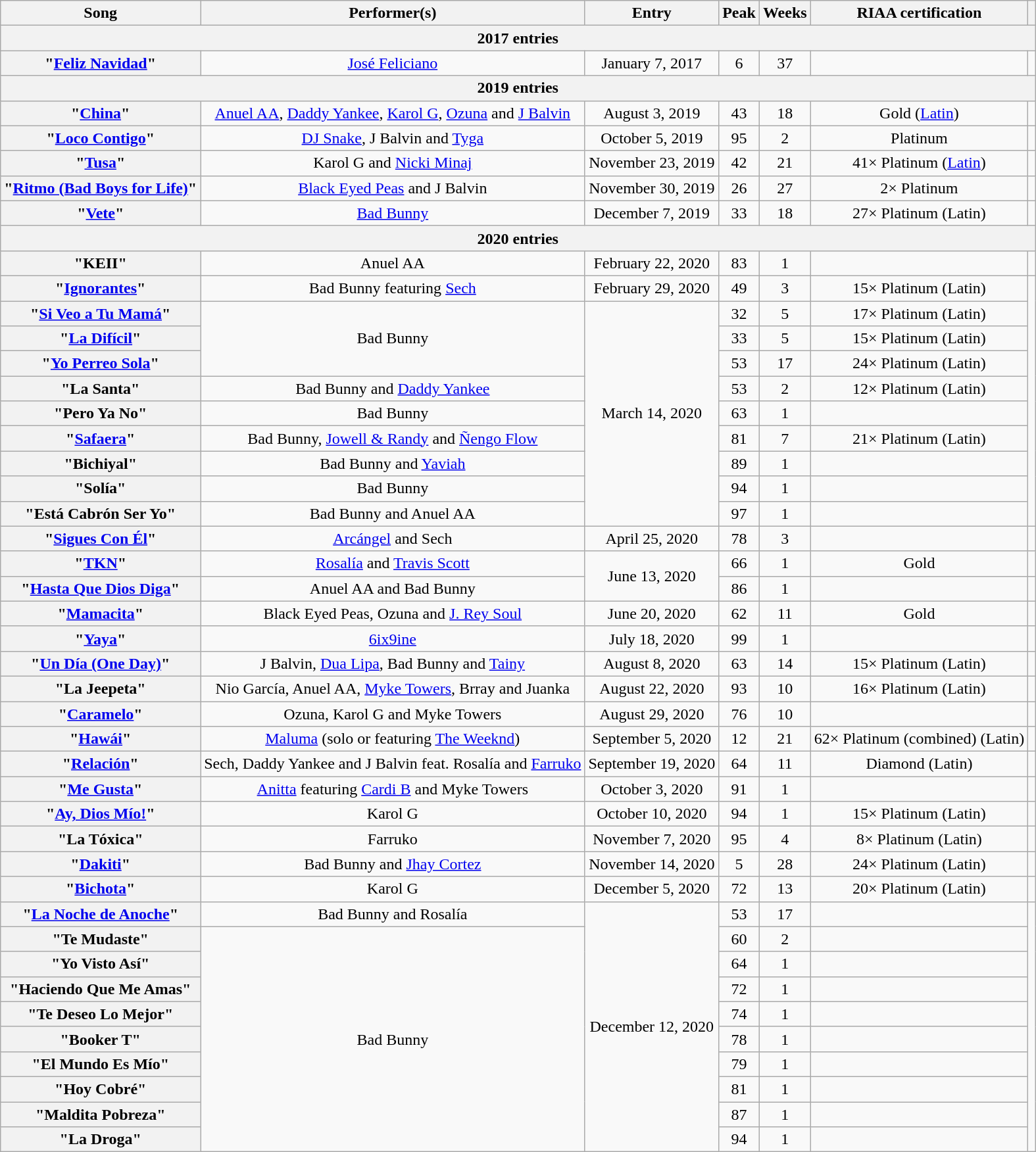<table class="wikitable plainrowheaders sortable" style="text-align:center;">
<tr>
<th>Song</th>
<th>Performer(s)</th>
<th>Entry</th>
<th>Peak</th>
<th>Weeks</th>
<th>RIAA certification</th>
<th !scope=col class=unsortable></th>
</tr>
<tr>
<th colspan="7">2017 entries</th>
</tr>
<tr>
<th scope="row">"<a href='#'>Feliz Navidad</a>"</th>
<td><a href='#'>José Feliciano</a></td>
<td>January 7, 2017</td>
<td>6</td>
<td>37</td>
<td></td>
<td></td>
</tr>
<tr>
<th colspan="7">2019 entries</th>
</tr>
<tr>
<th scope="row">"<a href='#'>China</a>"</th>
<td><a href='#'>Anuel AA</a>, <a href='#'>Daddy Yankee</a>, <a href='#'>Karol G</a>, <a href='#'>Ozuna</a> and <a href='#'>J Balvin</a></td>
<td>August 3, 2019</td>
<td>43</td>
<td>18</td>
<td>Gold (<a href='#'>Latin</a>)</td>
<td></td>
</tr>
<tr>
<th scope="row">"<a href='#'>Loco Contigo</a>"</th>
<td><a href='#'>DJ Snake</a>, J Balvin and <a href='#'>Tyga</a></td>
<td>October 5, 2019</td>
<td>95</td>
<td>2</td>
<td>Platinum</td>
<td></td>
</tr>
<tr>
<th scope="row">"<a href='#'>Tusa</a>"</th>
<td>Karol G and <a href='#'>Nicki Minaj</a></td>
<td>November 23, 2019</td>
<td>42</td>
<td>21</td>
<td>41× Platinum (<a href='#'>Latin</a>)</td>
<td></td>
</tr>
<tr>
<th scope="row">"<a href='#'>Ritmo (Bad Boys for Life)</a>"</th>
<td><a href='#'>Black Eyed Peas</a> and J Balvin</td>
<td>November 30, 2019</td>
<td>26</td>
<td>27</td>
<td>2× Platinum</td>
<td></td>
</tr>
<tr>
<th scope="row">"<a href='#'>Vete</a>"</th>
<td><a href='#'>Bad Bunny</a></td>
<td>December 7, 2019</td>
<td>33</td>
<td>18</td>
<td>27× Platinum (Latin)</td>
<td></td>
</tr>
<tr>
<th colspan="7">2020 entries</th>
</tr>
<tr>
<th scope="row">"KEII"</th>
<td>Anuel AA</td>
<td>February 22, 2020</td>
<td>83</td>
<td>1</td>
<td></td>
<td></td>
</tr>
<tr>
<th scope="row">"<a href='#'>Ignorantes</a>"</th>
<td>Bad Bunny featuring <a href='#'>Sech</a></td>
<td>February 29, 2020</td>
<td>49</td>
<td>3</td>
<td>15× Platinum (Latin)</td>
<td rowspan="10"></td>
</tr>
<tr>
<th scope="row">"<a href='#'>Si Veo a Tu Mamá</a>"</th>
<td rowspan="3">Bad Bunny</td>
<td rowspan="9">March 14, 2020</td>
<td>32</td>
<td>5</td>
<td>17× Platinum (Latin)</td>
</tr>
<tr>
<th scope="row">"<a href='#'>La Difícil</a>"</th>
<td>33</td>
<td>5</td>
<td>15× Platinum (Latin)</td>
</tr>
<tr>
<th scope="row">"<a href='#'>Yo Perreo Sola</a>"</th>
<td>53</td>
<td>17</td>
<td>24× Platinum (Latin)</td>
</tr>
<tr>
<th scope="row">"La Santa"</th>
<td>Bad Bunny and <a href='#'>Daddy Yankee</a></td>
<td>53</td>
<td>2</td>
<td>12× Platinum (Latin)</td>
</tr>
<tr>
<th scope="row">"Pero Ya No"</th>
<td>Bad Bunny</td>
<td>63</td>
<td>1</td>
<td></td>
</tr>
<tr>
<th scope="row">"<a href='#'>Safaera</a>"</th>
<td>Bad Bunny, <a href='#'>Jowell & Randy</a> and <a href='#'>Ñengo Flow</a></td>
<td>81</td>
<td>7</td>
<td>21× Platinum (Latin)</td>
</tr>
<tr>
<th scope="row">"Bichiyal"</th>
<td>Bad Bunny and <a href='#'>Yaviah</a></td>
<td>89</td>
<td>1</td>
<td></td>
</tr>
<tr>
<th scope="row">"Solía"</th>
<td>Bad Bunny</td>
<td>94</td>
<td>1</td>
<td></td>
</tr>
<tr>
<th scope="row">"Está Cabrón Ser Yo"</th>
<td>Bad Bunny and Anuel AA</td>
<td>97</td>
<td>1</td>
<td></td>
</tr>
<tr>
<th scope="row">"<a href='#'>Sigues Con Él</a>"</th>
<td><a href='#'>Arcángel</a> and Sech</td>
<td>April 25, 2020</td>
<td>78</td>
<td>3</td>
<td></td>
<td></td>
</tr>
<tr>
<th scope="row">"<a href='#'>TKN</a>"</th>
<td><a href='#'>Rosalía</a> and <a href='#'>Travis Scott</a></td>
<td rowspan="2">June 13, 2020</td>
<td>66</td>
<td>1</td>
<td>Gold</td>
<td></td>
</tr>
<tr>
<th scope="row">"<a href='#'>Hasta Que Dios Diga</a>"</th>
<td>Anuel AA and Bad Bunny</td>
<td>86</td>
<td>1</td>
<td></td>
<td></td>
</tr>
<tr>
<th scope="row">"<a href='#'>Mamacita</a>"</th>
<td>Black Eyed Peas, Ozuna and <a href='#'>J. Rey Soul</a></td>
<td>June 20, 2020</td>
<td>62</td>
<td>11</td>
<td>Gold</td>
<td></td>
</tr>
<tr>
<th scope="row">"<a href='#'>Yaya</a>"</th>
<td><a href='#'>6ix9ine</a></td>
<td>July 18, 2020</td>
<td>99</td>
<td>1</td>
<td></td>
<td></td>
</tr>
<tr>
<th scope="row">"<a href='#'>Un Día (One Day)</a>"</th>
<td>J Balvin, <a href='#'>Dua Lipa</a>, Bad Bunny and <a href='#'>Tainy</a></td>
<td>August 8, 2020</td>
<td>63</td>
<td>14</td>
<td>15× Platinum (Latin)</td>
<td></td>
</tr>
<tr>
<th scope="row">"La Jeepeta"</th>
<td>Nio García, Anuel AA, <a href='#'>Myke Towers</a>, Brray and Juanka</td>
<td>August 22, 2020</td>
<td>93</td>
<td>10</td>
<td>16× Platinum (Latin)</td>
<td></td>
</tr>
<tr>
<th scope="row">"<a href='#'>Caramelo</a>"</th>
<td>Ozuna, Karol G and Myke Towers</td>
<td>August 29, 2020</td>
<td>76</td>
<td>10</td>
<td></td>
<td></td>
</tr>
<tr>
<th scope="row">"<a href='#'>Hawái</a>"</th>
<td><a href='#'>Maluma</a> (solo or featuring <a href='#'>The Weeknd</a>)</td>
<td>September 5, 2020</td>
<td>12</td>
<td>21</td>
<td>62× Platinum (combined) (Latin)</td>
<td></td>
</tr>
<tr>
<th scope="row">"<a href='#'>Relación</a>"</th>
<td>Sech, Daddy Yankee and J Balvin feat. Rosalía and <a href='#'>Farruko</a></td>
<td>September 19, 2020</td>
<td>64</td>
<td>11</td>
<td>Diamond (Latin)</td>
<td></td>
</tr>
<tr>
<th scope="row">"<a href='#'>Me Gusta</a>"</th>
<td><a href='#'>Anitta</a> featuring <a href='#'>Cardi B</a> and Myke Towers</td>
<td>October 3, 2020</td>
<td>91</td>
<td>1</td>
<td></td>
<td></td>
</tr>
<tr>
<th scope="row">"<a href='#'>Ay, Dios Mío!</a>"</th>
<td>Karol G</td>
<td>October 10, 2020</td>
<td>94</td>
<td>1</td>
<td>15× Platinum (Latin)</td>
<td></td>
</tr>
<tr>
<th scope="row">"La Tóxica"</th>
<td>Farruko</td>
<td>November 7, 2020</td>
<td>95</td>
<td>4</td>
<td>8× Platinum (Latin)</td>
<td></td>
</tr>
<tr>
<th scope="row">"<a href='#'>Dakiti</a>"</th>
<td>Bad Bunny and <a href='#'>Jhay Cortez</a></td>
<td>November 14, 2020</td>
<td>5</td>
<td>28</td>
<td>24× Platinum (Latin)</td>
<td></td>
</tr>
<tr>
<th scope="row">"<a href='#'>Bichota</a>"</th>
<td>Karol G</td>
<td>December 5, 2020</td>
<td>72</td>
<td>13</td>
<td>20× Platinum (Latin)</td>
<td></td>
</tr>
<tr>
<th scope="row">"<a href='#'>La Noche de Anoche</a>"</th>
<td>Bad Bunny and Rosalía</td>
<td rowspan="10">December 12, 2020</td>
<td>53</td>
<td>17</td>
<td></td>
<td rowspan="10"></td>
</tr>
<tr>
<th scope="row">"Te Mudaste"</th>
<td rowspan="9">Bad Bunny</td>
<td>60</td>
<td>2</td>
<td></td>
</tr>
<tr>
<th scope="row">"Yo Visto Así"</th>
<td>64</td>
<td>1</td>
<td></td>
</tr>
<tr>
<th scope="row">"Haciendo Que Me Amas"</th>
<td>72</td>
<td>1</td>
<td></td>
</tr>
<tr>
<th scope="row">"Te Deseo Lo Mejor"</th>
<td>74</td>
<td>1</td>
<td></td>
</tr>
<tr>
<th scope="row">"Booker T"</th>
<td>78</td>
<td>1</td>
<td></td>
</tr>
<tr>
<th scope="row">"El Mundo Es Mío"</th>
<td>79</td>
<td>1</td>
<td></td>
</tr>
<tr>
<th scope="row">"Hoy Cobré"</th>
<td>81</td>
<td>1</td>
<td></td>
</tr>
<tr>
<th scope="row">"Maldita Pobreza"</th>
<td>87</td>
<td>1</td>
<td></td>
</tr>
<tr>
<th scope="row">"La Droga"</th>
<td>94</td>
<td>1</td>
<td></td>
</tr>
</table>
